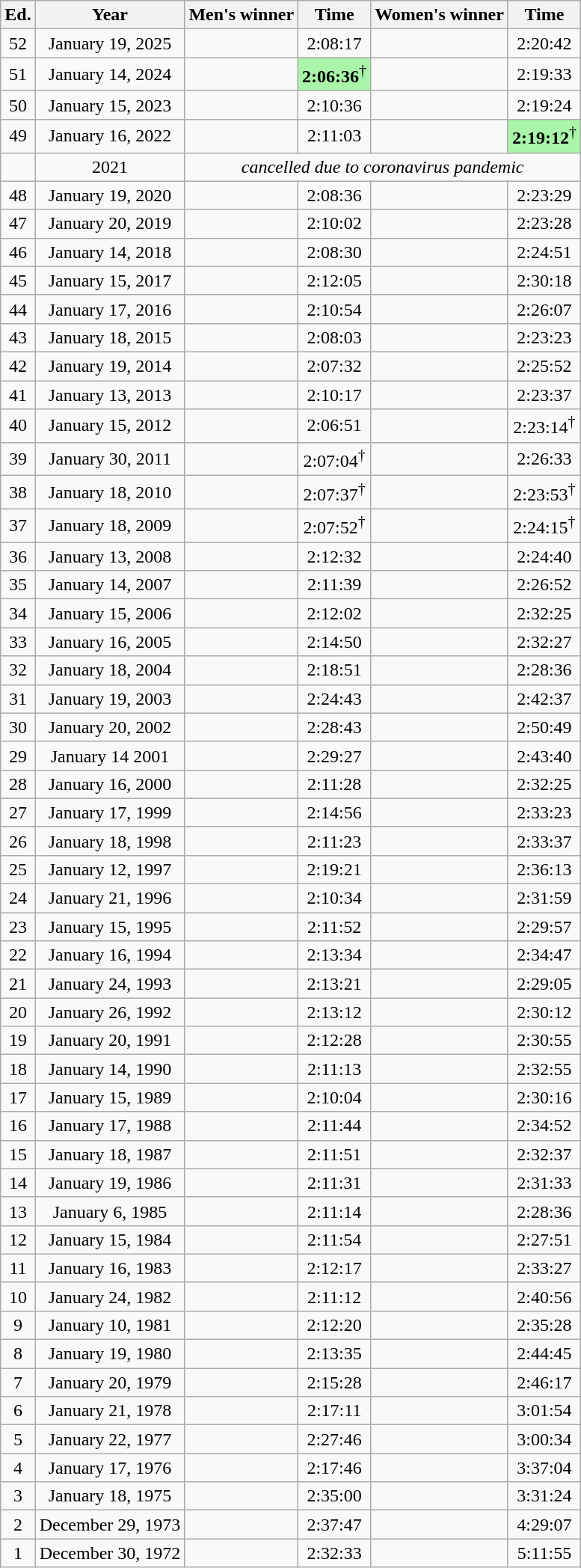<table class="wikitable sortable" style="text-align:center">
<tr>
<th class="unsortable">Ed.</th>
<th>Year</th>
<th>Men's winner</th>
<th>Time</th>
<th>Women's winner</th>
<th>Time</th>
</tr>
<tr>
<td>52</td>
<td>January 19, 2025</td>
<td align="left"></td>
<td>2:08:17</td>
<td align="left"></td>
<td>2:20:42</td>
</tr>
<tr>
<td>51</td>
<td>January 14, 2024</td>
<td align="left"></td>
<td bgcolor="#A9F5A9"><strong>2:06:36</strong><sup>†</sup></td>
<td align="left"></td>
<td>2:19:33</td>
</tr>
<tr>
<td>50</td>
<td>January 15, 2023</td>
<td align="left"></td>
<td>2:10:36</td>
<td align="left"></td>
<td>2:19:24</td>
</tr>
<tr>
<td>49</td>
<td>January 16, 2022</td>
<td align="left"></td>
<td>2:11:03</td>
<td align="left"></td>
<td bgcolor="#A9F5A9"><strong>2:19:12</strong><sup>†</sup> </td>
</tr>
<tr>
<td></td>
<td>2021</td>
<td colspan="4" align="center" data-sort-value=""><em>cancelled due to coronavirus pandemic</em></td>
</tr>
<tr>
<td>48</td>
<td>January 19, 2020</td>
<td align="left"></td>
<td>2:08:36</td>
<td align="left"></td>
<td>2:23:29</td>
</tr>
<tr>
<td>47</td>
<td>January 20, 2019</td>
<td align="left"></td>
<td>2:10:02</td>
<td align="left"></td>
<td>2:23:28</td>
</tr>
<tr>
<td>46</td>
<td>January 14, 2018</td>
<td align="left"></td>
<td>2:08:30</td>
<td align="left"></td>
<td>2:24:51</td>
</tr>
<tr>
<td>45</td>
<td>January 15, 2017</td>
<td align="left"></td>
<td>2:12:05</td>
<td align="left"></td>
<td>2:30:18</td>
</tr>
<tr>
<td>44</td>
<td>January 17, 2016</td>
<td align="left"></td>
<td>2:10:54</td>
<td align="left"></td>
<td>2:26:07</td>
</tr>
<tr>
<td>43</td>
<td>January 18, 2015</td>
<td align="left"></td>
<td>2:08:03</td>
<td align="left"></td>
<td>2:23:23</td>
</tr>
<tr>
<td>42</td>
<td>January 19, 2014</td>
<td align="left"></td>
<td>2:07:32</td>
<td align="left"></td>
<td>2:25:52</td>
</tr>
<tr>
<td>41</td>
<td>January 13, 2013</td>
<td align="left"></td>
<td>2:10:17</td>
<td align="left"></td>
<td>2:23:37</td>
</tr>
<tr>
<td>40</td>
<td>January 15, 2012</td>
<td align="left"></td>
<td>2:06:51</td>
<td align="left"></td>
<td>2:23:14<sup>†</sup></td>
</tr>
<tr>
<td>39</td>
<td>January 30, 2011</td>
<td align="left"></td>
<td>2:07:04<sup>†</sup></td>
<td align="left"></td>
<td>2:26:33</td>
</tr>
<tr>
<td>38</td>
<td>January 18, 2010</td>
<td align="left"></td>
<td>2:07:37<sup>†</sup></td>
<td align="left"></td>
<td>2:23:53<sup>†</sup></td>
</tr>
<tr>
<td>37</td>
<td>January 18, 2009</td>
<td align="left"></td>
<td>2:07:52<sup>†</sup></td>
<td align="left"></td>
<td>2:24:15<sup>†</sup></td>
</tr>
<tr>
<td>36</td>
<td>January 13, 2008</td>
<td align="left"></td>
<td>2:12:32</td>
<td align="left"></td>
<td>2:24:40</td>
</tr>
<tr>
<td>35</td>
<td>January 14, 2007</td>
<td align="left"></td>
<td>2:11:39</td>
<td align="left"></td>
<td>2:26:52</td>
</tr>
<tr>
<td>34</td>
<td>January 15, 2006</td>
<td align="left"></td>
<td>2:12:02</td>
<td align="left"></td>
<td>2:32:25</td>
</tr>
<tr>
<td>33</td>
<td>January 16, 2005</td>
<td align="left"></td>
<td>2:14:50</td>
<td align="left"></td>
<td>2:32:27</td>
</tr>
<tr>
<td>32</td>
<td>January 18, 2004</td>
<td align="left"></td>
<td>2:18:51</td>
<td align="left"></td>
<td>2:28:36</td>
</tr>
<tr>
<td>31</td>
<td>January 19, 2003</td>
<td align="left"></td>
<td>2:24:43</td>
<td align="left"></td>
<td>2:42:37</td>
</tr>
<tr>
<td>30</td>
<td>January 20, 2002</td>
<td align="left"></td>
<td>2:28:43</td>
<td align="left"></td>
<td>2:50:49</td>
</tr>
<tr>
<td>29</td>
<td>January 14 2001</td>
<td align="left"></td>
<td>2:29:27</td>
<td align="left"></td>
<td>2:43:40</td>
</tr>
<tr>
<td>28</td>
<td>January 16, 2000</td>
<td align="left"></td>
<td>2:11:28</td>
<td align="left"></td>
<td>2:32:25</td>
</tr>
<tr>
<td>27</td>
<td>January 17, 1999</td>
<td align="left"></td>
<td>2:14:56</td>
<td align="left"></td>
<td>2:33:23</td>
</tr>
<tr>
<td>26</td>
<td>January 18, 1998</td>
<td align="left"></td>
<td>2:11:23</td>
<td align="left"></td>
<td>2:33:37</td>
</tr>
<tr>
<td>25</td>
<td>January 12, 1997</td>
<td align="left"></td>
<td>2:19:21</td>
<td align="left"></td>
<td>2:36:13</td>
</tr>
<tr>
<td>24</td>
<td>January 21, 1996</td>
<td align="left"></td>
<td>2:10:34</td>
<td align="left"></td>
<td>2:31:59</td>
</tr>
<tr>
<td>23</td>
<td>January 15, 1995</td>
<td align="left"></td>
<td>2:11:52</td>
<td align="left"></td>
<td>2:29:57</td>
</tr>
<tr>
<td>22</td>
<td>January 16, 1994</td>
<td align="left"></td>
<td>2:13:34</td>
<td align="left"></td>
<td>2:34:47</td>
</tr>
<tr>
<td>21</td>
<td>January 24, 1993</td>
<td align="left"></td>
<td>2:13:21</td>
<td align="left"></td>
<td>2:29:05</td>
</tr>
<tr>
<td>20</td>
<td>January 26, 1992</td>
<td align="left"></td>
<td>2:13:12</td>
<td align="left"></td>
<td>2:30:12</td>
</tr>
<tr>
<td>19</td>
<td>January 20, 1991</td>
<td align="left"></td>
<td>2:12:28</td>
<td align="left"></td>
<td>2:30:55</td>
</tr>
<tr>
<td>18</td>
<td>January 14, 1990</td>
<td align="left"></td>
<td>2:11:13</td>
<td align="left"></td>
<td>2:32:55</td>
</tr>
<tr>
<td>17</td>
<td>January 15, 1989</td>
<td align="left"></td>
<td>2:10:04</td>
<td align="left"></td>
<td>2:30:16</td>
</tr>
<tr>
<td>16</td>
<td>January 17, 1988</td>
<td align="left"></td>
<td>2:11:44</td>
<td align="left"></td>
<td>2:34:52</td>
</tr>
<tr>
<td>15</td>
<td>January 18, 1987</td>
<td align="left"></td>
<td>2:11:51</td>
<td align="left"></td>
<td>2:32:37</td>
</tr>
<tr>
<td>14</td>
<td>January 19, 1986</td>
<td align="left"></td>
<td>2:11:31</td>
<td align="left"></td>
<td>2:31:33</td>
</tr>
<tr>
<td>13</td>
<td>January 6, 1985</td>
<td align="left"></td>
<td>2:11:14</td>
<td align="left"></td>
<td>2:28:36</td>
</tr>
<tr>
<td>12</td>
<td>January 15, 1984</td>
<td align="left"></td>
<td>2:11:54</td>
<td align="left"></td>
<td>2:27:51</td>
</tr>
<tr>
<td>11</td>
<td>January 16, 1983</td>
<td align="left"></td>
<td>2:12:17</td>
<td align="left"></td>
<td>2:33:27</td>
</tr>
<tr>
<td>10</td>
<td>January 24, 1982</td>
<td align="left"></td>
<td>2:11:12</td>
<td align="left"></td>
<td>2:40:56</td>
</tr>
<tr>
<td>9</td>
<td>January 10, 1981</td>
<td align="left"></td>
<td>2:12:20</td>
<td align="left"></td>
<td>2:35:28</td>
</tr>
<tr>
<td>8</td>
<td>January 19, 1980</td>
<td align="left"></td>
<td>2:13:35</td>
<td align="left"></td>
<td>2:44:45</td>
</tr>
<tr>
<td>7</td>
<td>January 20, 1979</td>
<td align="left"></td>
<td>2:15:28</td>
<td align="left"></td>
<td>2:46:17</td>
</tr>
<tr>
<td>6</td>
<td>January 21, 1978</td>
<td align="left"></td>
<td>2:17:11</td>
<td align="left"></td>
<td>3:01:54</td>
</tr>
<tr>
<td>5</td>
<td>January 22, 1977</td>
<td align="left"></td>
<td>2:27:46</td>
<td align="left"></td>
<td>3:00:34</td>
</tr>
<tr>
<td>4</td>
<td>January 17, 1976</td>
<td align="left"></td>
<td>2:17:46</td>
<td align="left"></td>
<td>3:37:04</td>
</tr>
<tr>
<td>3</td>
<td>January 18, 1975</td>
<td align="left"></td>
<td>2:35:00</td>
<td align="left"></td>
<td>3:31:24</td>
</tr>
<tr>
<td>2</td>
<td>December 29, 1973</td>
<td align="left"></td>
<td>2:37:47</td>
<td align="left"></td>
<td>4:29:07</td>
</tr>
<tr>
<td>1</td>
<td>December 30, 1972</td>
<td align="left"></td>
<td>2:32:33</td>
<td align="left"></td>
<td>5:11:55</td>
</tr>
</table>
